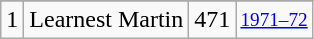<table class="wikitable">
<tr>
</tr>
<tr>
<td>1</td>
<td>Learnest Martin</td>
<td>471</td>
<td style="font-size:80%;"><a href='#'>1971–72</a></td>
</tr>
</table>
